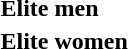<table>
<tr bgcolor="#cccccc">
</tr>
<tr>
<th scope=row style="text-align:left">Elite men</th>
<td></td>
<td></td>
<td></td>
</tr>
<tr>
<th scope=row style="text-align:left">Elite women</th>
<td></td>
<td></td>
<td></td>
</tr>
</table>
